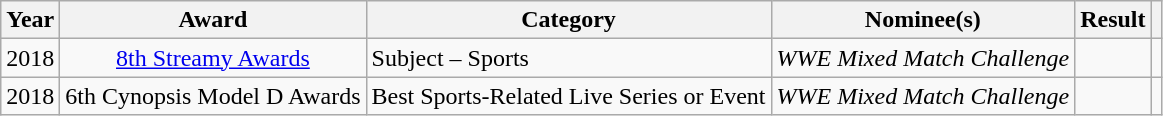<table class="wikitable sortable">
<tr>
<th scope="col">Year</th>
<th scope="col">Award</th>
<th scope="col">Category</th>
<th scope="col">Nominee(s)</th>
<th scope="col">Result</th>
<th scope="col" class="unsortable"></th>
</tr>
<tr>
<td align="center">2018</td>
<td align="center"><a href='#'>8th Streamy Awards</a></td>
<td>Subject – Sports</td>
<td><em>WWE Mixed Match Challenge</em></td>
<td></td>
<td align="center"></td>
</tr>
<tr>
<td align="center">2018</td>
<td align="center">6th Cynopsis Model D Awards</td>
<td>Best Sports-Related Live Series or Event</td>
<td><em>WWE Mixed Match Challenge</em></td>
<td></td>
<td align="center"></td>
</tr>
</table>
